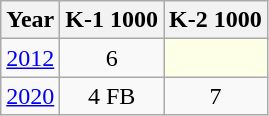<table class="wikitable" style="text-align:center;">
<tr>
<th>Year</th>
<th>K-1 1000</th>
<th>K-2 1000</th>
</tr>
<tr>
<td><a href='#'>2012</a></td>
<td>6</td>
<td style="background:#fdffe7"></td>
</tr>
<tr>
<td><a href='#'>2020</a></td>
<td>4 FB</td>
<td>7</td>
</tr>
</table>
